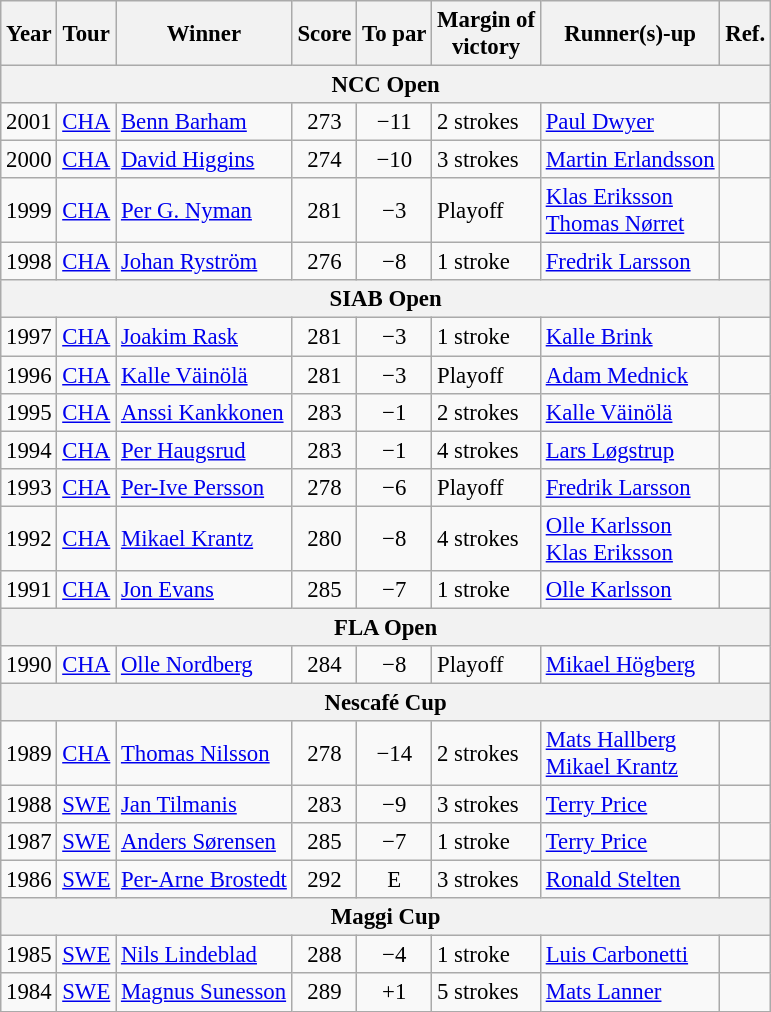<table class="wikitable" style="font-size:95%">
<tr>
<th>Year</th>
<th>Tour</th>
<th>Winner</th>
<th>Score</th>
<th>To par</th>
<th>Margin of<br>victory</th>
<th>Runner(s)-up</th>
<th>Ref.</th>
</tr>
<tr>
<th colspan=8>NCC Open</th>
</tr>
<tr>
<td>2001</td>
<td><a href='#'>CHA</a></td>
<td> <a href='#'>Benn Barham</a></td>
<td align=center>273</td>
<td align=center>−11</td>
<td>2 strokes</td>
<td> <a href='#'>Paul Dwyer</a></td>
<td></td>
</tr>
<tr>
<td>2000</td>
<td><a href='#'>CHA</a></td>
<td> <a href='#'>David Higgins</a></td>
<td align=center>274</td>
<td align=center>−10</td>
<td>3 strokes</td>
<td> <a href='#'>Martin Erlandsson</a></td>
<td></td>
</tr>
<tr>
<td>1999</td>
<td><a href='#'>CHA</a></td>
<td> <a href='#'>Per G. Nyman</a></td>
<td align=center>281</td>
<td align=center>−3</td>
<td>Playoff</td>
<td> <a href='#'>Klas Eriksson</a><br> <a href='#'>Thomas Nørret</a></td>
<td></td>
</tr>
<tr>
<td>1998</td>
<td><a href='#'>CHA</a></td>
<td> <a href='#'>Johan Ryström</a></td>
<td align=center>276</td>
<td align=center>−8</td>
<td>1 stroke</td>
<td> <a href='#'>Fredrik Larsson</a></td>
<td></td>
</tr>
<tr>
<th colspan=8>SIAB Open</th>
</tr>
<tr>
<td>1997</td>
<td><a href='#'>CHA</a></td>
<td> <a href='#'>Joakim Rask</a></td>
<td align=center>281</td>
<td align=center>−3</td>
<td>1 stroke</td>
<td> <a href='#'>Kalle Brink</a></td>
<td></td>
</tr>
<tr>
<td>1996</td>
<td><a href='#'>CHA</a></td>
<td> <a href='#'>Kalle Väinölä</a></td>
<td align=center>281</td>
<td align=center>−3</td>
<td>Playoff</td>
<td> <a href='#'>Adam Mednick</a></td>
<td></td>
</tr>
<tr>
<td>1995</td>
<td><a href='#'>CHA</a></td>
<td> <a href='#'>Anssi Kankkonen</a></td>
<td align=center>283</td>
<td align=center>−1</td>
<td>2 strokes</td>
<td> <a href='#'>Kalle Väinölä</a></td>
<td></td>
</tr>
<tr>
<td>1994</td>
<td><a href='#'>CHA</a></td>
<td> <a href='#'>Per Haugsrud</a></td>
<td align=center>283</td>
<td align=center>−1</td>
<td>4 strokes</td>
<td> <a href='#'>Lars Løgstrup</a></td>
<td></td>
</tr>
<tr>
<td>1993</td>
<td><a href='#'>CHA</a></td>
<td> <a href='#'>Per-Ive Persson</a></td>
<td align=center>278</td>
<td align=center>−6</td>
<td>Playoff</td>
<td> <a href='#'>Fredrik Larsson</a></td>
<td></td>
</tr>
<tr>
<td>1992</td>
<td><a href='#'>CHA</a></td>
<td> <a href='#'>Mikael Krantz</a></td>
<td align=center>280</td>
<td align=center>−8</td>
<td>4 strokes</td>
<td> <a href='#'>Olle Karlsson</a><br> <a href='#'>Klas Eriksson</a></td>
<td></td>
</tr>
<tr>
<td>1991</td>
<td><a href='#'>CHA</a></td>
<td> <a href='#'>Jon Evans</a></td>
<td align=center>285</td>
<td align=center>−7</td>
<td>1 stroke</td>
<td> <a href='#'>Olle Karlsson</a></td>
<td></td>
</tr>
<tr>
<th colspan=8>FLA Open</th>
</tr>
<tr>
<td>1990</td>
<td><a href='#'>CHA</a></td>
<td> <a href='#'>Olle Nordberg</a></td>
<td align=center>284</td>
<td align=center>−8</td>
<td>Playoff</td>
<td> <a href='#'>Mikael Högberg</a></td>
<td></td>
</tr>
<tr>
<th colspan=8>Nescafé Cup</th>
</tr>
<tr>
<td>1989</td>
<td><a href='#'>CHA</a></td>
<td> <a href='#'>Thomas Nilsson</a></td>
<td align=center>278</td>
<td align=center>−14</td>
<td>2 strokes</td>
<td> <a href='#'>Mats Hallberg</a><br> <a href='#'>Mikael Krantz</a></td>
<td></td>
</tr>
<tr>
<td>1988</td>
<td><a href='#'>SWE</a></td>
<td> <a href='#'>Jan Tilmanis</a></td>
<td align=center>283</td>
<td align=center>−9</td>
<td>3 strokes</td>
<td> <a href='#'>Terry Price</a></td>
<td></td>
</tr>
<tr>
<td>1987</td>
<td><a href='#'>SWE</a></td>
<td> <a href='#'>Anders Sørensen</a></td>
<td align=center>285</td>
<td align=center>−7</td>
<td>1 stroke</td>
<td> <a href='#'>Terry Price</a></td>
<td></td>
</tr>
<tr>
<td>1986</td>
<td><a href='#'>SWE</a></td>
<td> <a href='#'>Per-Arne Brostedt</a></td>
<td align=center>292</td>
<td align=center>E</td>
<td>3 strokes</td>
<td> <a href='#'>Ronald Stelten</a></td>
<td></td>
</tr>
<tr>
<th colspan=8>Maggi Cup</th>
</tr>
<tr>
<td>1985</td>
<td><a href='#'>SWE</a></td>
<td> <a href='#'>Nils Lindeblad</a></td>
<td align=center>288</td>
<td align=center>−4</td>
<td>1 stroke</td>
<td> <a href='#'>Luis Carbonetti</a></td>
<td></td>
</tr>
<tr>
<td>1984</td>
<td><a href='#'>SWE</a></td>
<td> <a href='#'>Magnus Sunesson</a></td>
<td align=center>289</td>
<td align=center>+1</td>
<td>5 strokes</td>
<td> <a href='#'>Mats Lanner</a></td>
<td></td>
</tr>
</table>
